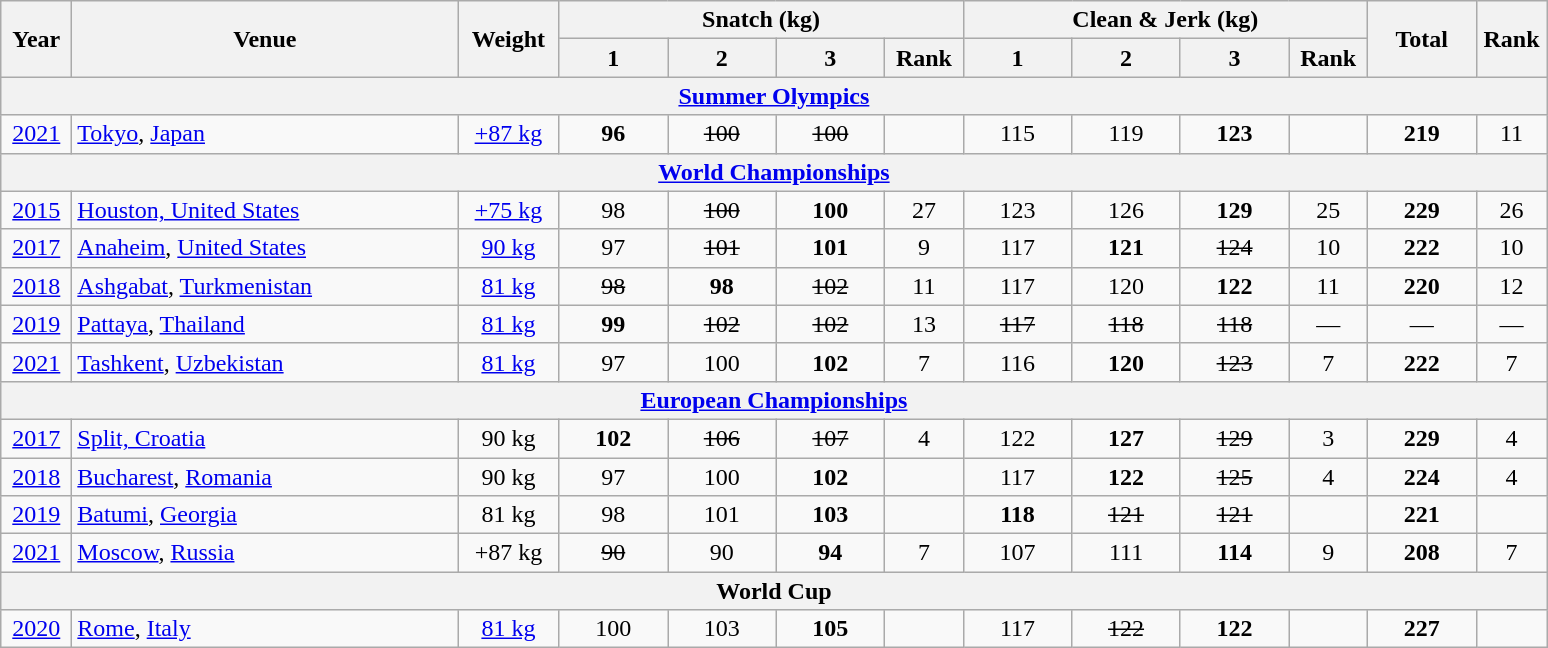<table class = "wikitable" style="text-align:center;">
<tr>
<th rowspan=2 width=40>Year</th>
<th rowspan=2 width=250>Venue</th>
<th rowspan=2 width=60>Weight</th>
<th colspan=4>Snatch (kg)</th>
<th colspan=4>Clean & Jerk (kg)</th>
<th rowspan=2 width=65>Total</th>
<th rowspan=2 width=40>Rank</th>
</tr>
<tr>
<th width=65>1</th>
<th width=65>2</th>
<th width=65>3</th>
<th width=45>Rank</th>
<th width=65>1</th>
<th width=65>2</th>
<th width=65>3</th>
<th width=45>Rank</th>
</tr>
<tr>
<th colspan=13><a href='#'>Summer Olympics</a></th>
</tr>
<tr>
<td><a href='#'>2021</a></td>
<td align=left> <a href='#'>Tokyo</a>, <a href='#'>Japan</a></td>
<td><a href='#'>+87 kg</a></td>
<td><strong>96</strong></td>
<td><s>100</s></td>
<td><s>100</s></td>
<td></td>
<td>115</td>
<td>119</td>
<td><strong>123</strong></td>
<td></td>
<td><strong>219</strong></td>
<td>11</td>
</tr>
<tr>
<th colspan=13><a href='#'>World Championships</a></th>
</tr>
<tr>
<td><a href='#'>2015</a></td>
<td align=left> <a href='#'>Houston, United States</a></td>
<td><a href='#'>+75 kg</a></td>
<td>98</td>
<td><s>100</s></td>
<td><strong>100</strong></td>
<td>27</td>
<td>123</td>
<td>126</td>
<td><strong>129</strong></td>
<td>25</td>
<td><strong>229</strong></td>
<td>26</td>
</tr>
<tr>
<td><a href='#'>2017</a></td>
<td align=left> <a href='#'>Anaheim</a>, <a href='#'>United States</a></td>
<td><a href='#'>90 kg</a></td>
<td>97</td>
<td><s>101</s></td>
<td><strong>101</strong></td>
<td>9</td>
<td>117</td>
<td><strong>121</strong></td>
<td><s>124</s></td>
<td>10</td>
<td><strong>222</strong></td>
<td>10</td>
</tr>
<tr>
<td><a href='#'>2018</a></td>
<td align=left> <a href='#'>Ashgabat</a>, <a href='#'>Turkmenistan</a></td>
<td><a href='#'>81 kg</a></td>
<td><s>98 </s></td>
<td><strong>98</strong></td>
<td><s>102 </s></td>
<td>11</td>
<td>117</td>
<td>120</td>
<td><strong>122</strong></td>
<td>11</td>
<td><strong>220</strong></td>
<td>12</td>
</tr>
<tr>
<td><a href='#'>2019</a></td>
<td align=left> <a href='#'>Pattaya</a>, <a href='#'>Thailand</a></td>
<td><a href='#'>81 kg</a></td>
<td><strong>99</strong></td>
<td><s>102</s></td>
<td><s>102</s></td>
<td>13</td>
<td><s>117</s></td>
<td><s>118</s></td>
<td><s>118</s></td>
<td>—</td>
<td>—</td>
<td>—</td>
</tr>
<tr>
<td><a href='#'>2021</a></td>
<td align=left> <a href='#'>Tashkent</a>, <a href='#'>Uzbekistan</a></td>
<td><a href='#'>81 kg</a></td>
<td>97</td>
<td>100</td>
<td><strong>102</strong></td>
<td>7</td>
<td>116</td>
<td><strong>120</strong></td>
<td><s>123</s></td>
<td>7</td>
<td><strong>222</strong></td>
<td>7</td>
</tr>
<tr>
<th colspan=13><a href='#'>European Championships</a></th>
</tr>
<tr>
<td><a href='#'>2017</a></td>
<td align=left> <a href='#'>Split, Croatia</a></td>
<td>90 kg</td>
<td><strong>102</strong></td>
<td><s>106</s></td>
<td><s>107</s></td>
<td>4</td>
<td>122</td>
<td><strong>127</strong></td>
<td><s>129</s></td>
<td>3</td>
<td><strong>229</strong></td>
<td>4</td>
</tr>
<tr>
<td><a href='#'>2018</a></td>
<td align=left> <a href='#'>Bucharest</a>, <a href='#'>Romania</a></td>
<td>90 kg</td>
<td>97</td>
<td>100</td>
<td><strong>102</strong></td>
<td></td>
<td>117</td>
<td><strong>122</strong></td>
<td><s>125</s></td>
<td>4</td>
<td><strong>224</strong></td>
<td>4</td>
</tr>
<tr>
<td><a href='#'>2019</a></td>
<td align=left> <a href='#'>Batumi</a>, <a href='#'>Georgia</a></td>
<td>81 kg</td>
<td>98</td>
<td>101</td>
<td><strong>103</strong></td>
<td></td>
<td><strong>118</strong></td>
<td><s>121</s></td>
<td><s>121</s></td>
<td></td>
<td><strong>221</strong></td>
<td></td>
</tr>
<tr>
<td><a href='#'>2021</a></td>
<td align=left> <a href='#'>Moscow</a>, <a href='#'>Russia</a></td>
<td>+87 kg</td>
<td><s>90</s></td>
<td>90</td>
<td><strong>94</strong></td>
<td>7</td>
<td>107</td>
<td>111</td>
<td><strong>114</strong></td>
<td>9</td>
<td><strong>208</strong></td>
<td>7</td>
</tr>
<tr>
<th colspan=13>World Cup</th>
</tr>
<tr>
<td><a href='#'>2020</a></td>
<td align=left> <a href='#'>Rome</a>, <a href='#'>Italy</a></td>
<td><a href='#'>81 kg</a></td>
<td>100</td>
<td>103</td>
<td><strong>105</strong></td>
<td></td>
<td>117</td>
<td><s>122</s></td>
<td><strong>122</strong></td>
<td></td>
<td><strong>227</strong></td>
<td></td>
</tr>
</table>
